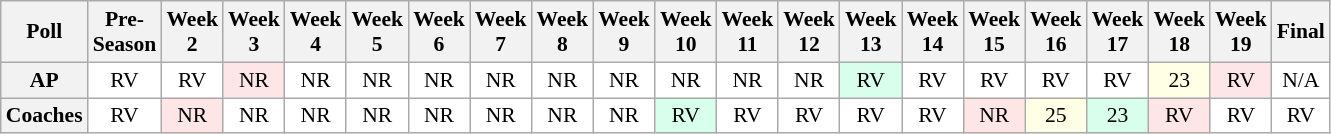<table class="wikitable" style="white-space:nowrap;font-size:90%">
<tr>
<th>Poll</th>
<th>Pre-<br>Season</th>
<th>Week<br>2</th>
<th>Week<br>3</th>
<th>Week<br>4</th>
<th>Week<br>5</th>
<th>Week<br>6</th>
<th>Week<br>7</th>
<th>Week<br>8</th>
<th>Week<br>9</th>
<th>Week<br>10</th>
<th>Week<br>11</th>
<th>Week<br>12</th>
<th>Week<br>13</th>
<th>Week<br>14</th>
<th>Week<br>15</th>
<th>Week<br>16</th>
<th>Week<br>17</th>
<th>Week<br>18</th>
<th>Week<br>19</th>
<th>Final</th>
</tr>
<tr style="text-align:center;">
<th>AP</th>
<td style="background:#FFF;">RV</td>
<td style="background:#FFF;">RV</td>
<td style="background:#FFE6E6;">NR</td>
<td style="background:#FFF;">NR</td>
<td style="background:#FFF;">NR</td>
<td style="background:#FFF;">NR</td>
<td style="background:#FFF;">NR</td>
<td style="background:#FFF;">NR</td>
<td style="background:#FFF;">NR</td>
<td style="background:#FFF;">NR</td>
<td style="background:#FFF;">NR</td>
<td style="background:#FFF;">NR</td>
<td style="background:#D8FFEB;">RV</td>
<td style="background:#FFF;">RV</td>
<td style="background:#FFF;">RV</td>
<td style="background:#FFF;">RV</td>
<td style="background:#FFF;">RV</td>
<td style="background:#FFFFE6;">23</td>
<td style="background:#FFE6E6;">RV</td>
<td style="background:#FFF;">N/A</td>
</tr>
<tr style="text-align:center;">
<th>Coaches</th>
<td style="background:#FFF;">RV</td>
<td style="background:#FFE6E6;">NR</td>
<td style="background:#FFF;">NR</td>
<td style="background:#FFF;">NR</td>
<td style="background:#FFF;">NR</td>
<td style="background:#FFF;">NR</td>
<td style="background:#FFF;">NR</td>
<td style="background:#FFF;">NR</td>
<td style="background:#FFF;">NR</td>
<td style="background:#D8FFEB;">RV</td>
<td style="background:#FFF;">RV</td>
<td style="background:#FFF;">RV</td>
<td style="background:#FFF;">RV</td>
<td style="background:#FFF;">RV</td>
<td style="background:#FFE6E6;">NR</td>
<td style="background:#FFFFE6;">25</td>
<td style="background:#D8FFEB;">23</td>
<td style="background:#FFE6E6;">RV</td>
<td style="background:#FFF;">RV</td>
<td style="background:#FFF;">RV</td>
</tr>
</table>
